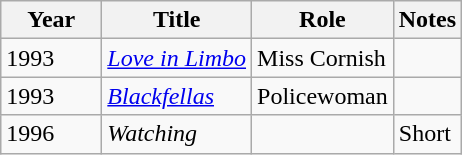<table class="wikitable">
<tr>
<th width="60">Year</th>
<th>Title</th>
<th>Role</th>
<th>Notes</th>
</tr>
<tr>
<td>1993</td>
<td><em><a href='#'>Love in Limbo</a></em></td>
<td>Miss Cornish</td>
<td></td>
</tr>
<tr>
<td>1993</td>
<td><em><a href='#'>Blackfellas</a></em></td>
<td>Policewoman</td>
<td></td>
</tr>
<tr>
<td>1996</td>
<td><em>Watching</em></td>
<td></td>
<td>Short</td>
</tr>
</table>
